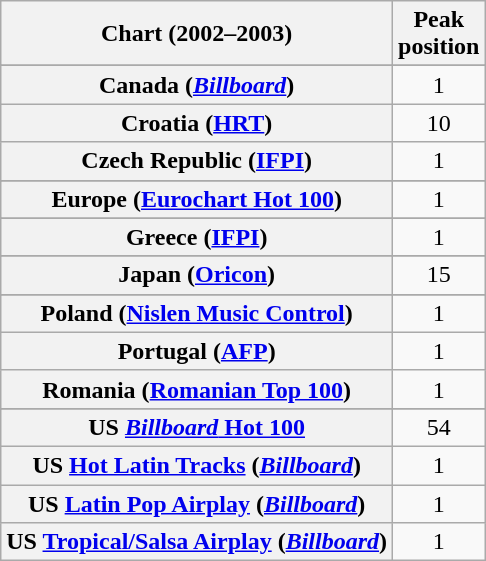<table class="wikitable sortable plainrowheaders" style="text-align:center">
<tr>
<th>Chart (2002–2003)</th>
<th>Peak<br>position</th>
</tr>
<tr>
</tr>
<tr>
</tr>
<tr>
</tr>
<tr>
</tr>
<tr>
<th scope="row">Canada (<em><a href='#'>Billboard</a></em>)</th>
<td>1</td>
</tr>
<tr>
<th scope="row">Croatia (<a href='#'>HRT</a>)</th>
<td>10</td>
</tr>
<tr>
<th scope="row">Czech Republic (<a href='#'>IFPI</a>)</th>
<td>1</td>
</tr>
<tr>
</tr>
<tr>
<th scope="row">Europe (<a href='#'>Eurochart Hot 100</a>)</th>
<td>1</td>
</tr>
<tr>
</tr>
<tr>
</tr>
<tr>
</tr>
<tr>
<th scope="row">Greece (<a href='#'>IFPI</a>)</th>
<td>1</td>
</tr>
<tr>
</tr>
<tr>
</tr>
<tr>
</tr>
<tr>
<th scope="row">Japan (<a href='#'>Oricon</a>)</th>
<td>15</td>
</tr>
<tr>
</tr>
<tr>
</tr>
<tr>
</tr>
<tr>
</tr>
<tr>
<th scope="row">Poland (<a href='#'>Nislen Music Control</a>)</th>
<td>1</td>
</tr>
<tr>
<th scope="row">Portugal (<a href='#'>AFP</a>)</th>
<td>1</td>
</tr>
<tr>
<th scope="row">Romania (<a href='#'>Romanian Top 100</a>)</th>
<td>1</td>
</tr>
<tr>
</tr>
<tr>
</tr>
<tr>
</tr>
<tr>
</tr>
<tr>
</tr>
<tr>
<th scope="row">US <a href='#'><em>Billboard</em> Hot 100</a></th>
<td>54</td>
</tr>
<tr>
<th scope="row">US <a href='#'>Hot Latin Tracks</a> (<em><a href='#'>Billboard</a></em>)</th>
<td>1</td>
</tr>
<tr>
<th scope="row">US <a href='#'>Latin Pop Airplay</a> (<em><a href='#'>Billboard</a></em>)</th>
<td>1</td>
</tr>
<tr>
<th scope="row">US <a href='#'>Tropical/Salsa Airplay</a> (<em><a href='#'>Billboard</a></em>)</th>
<td>1</td>
</tr>
</table>
